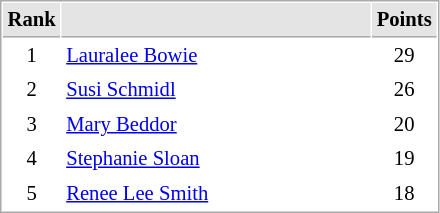<table cellspacing="1" cellpadding="3" style="border:1px solid #AAAAAA;font-size:86%">
<tr bgcolor="#E4E4E4">
<th style="border-bottom:1px solid #AAAAAA" width=10>Rank</th>
<th style="border-bottom:1px solid #AAAAAA" width=200></th>
<th style="border-bottom:1px solid #AAAAAA" width=20>Points</th>
</tr>
<tr>
<td align="center">1</td>
<td> <a href='#'>Lauralee Bowie</a></td>
<td align=center>29</td>
</tr>
<tr>
<td align="center">2</td>
<td> <a href='#'>Susi Schmidl</a></td>
<td align=center>26</td>
</tr>
<tr>
<td align="center">3</td>
<td>  <a href='#'>Mary Beddor</a></td>
<td align=center>20</td>
</tr>
<tr>
<td align="center">4</td>
<td> <a href='#'>Stephanie Sloan</a></td>
<td align=center>19</td>
</tr>
<tr>
<td align="center">5</td>
<td> <a href='#'>Renee Lee Smith</a></td>
<td align=center>18</td>
</tr>
</table>
